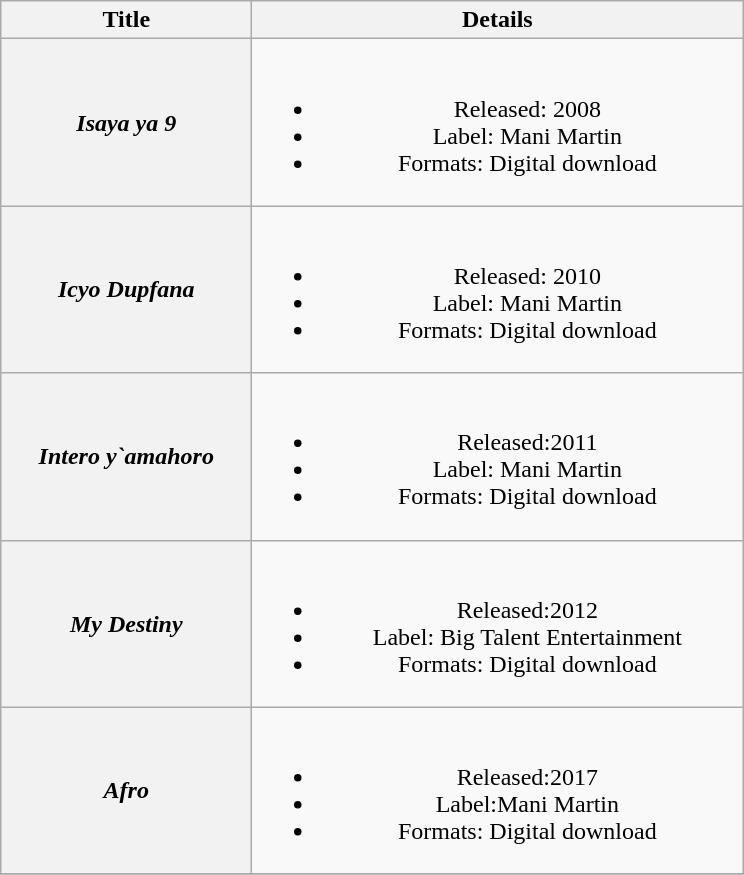<table class="wikitable plainrowheaders" style="text-align:center">
<tr>
<th scope="col" style="width:10em">Title</th>
<th scope="col" style="width:20em">Details</th>
</tr>
<tr>
<th scope="row"><em>Isaya ya 9</em></th>
<td><br><ul><li>Released: 2008</li><li>Label: Mani Martin</li><li>Formats: Digital download</li></ul></td>
</tr>
<tr>
<th scope="row"><em>Icyo Dupfana</em></th>
<td><br><ul><li>Released: 2010</li><li>Label: Mani Martin</li><li>Formats: Digital download</li></ul></td>
</tr>
<tr>
<th scope="row"><em>Intero y`amahoro</em></th>
<td><br><ul><li>Released:2011</li><li>Label: Mani Martin</li><li>Formats: Digital download</li></ul></td>
</tr>
<tr>
<th scope="row"><em>My Destiny</em></th>
<td><br><ul><li>Released:2012</li><li>Label: Big Talent Entertainment</li><li>Formats: Digital download</li></ul></td>
</tr>
<tr>
<th scope="row"><em>Afro</em></th>
<td><br><ul><li>Released:2017</li><li>Label:Mani Martin</li><li>Formats: Digital download</li></ul></td>
</tr>
<tr>
</tr>
</table>
